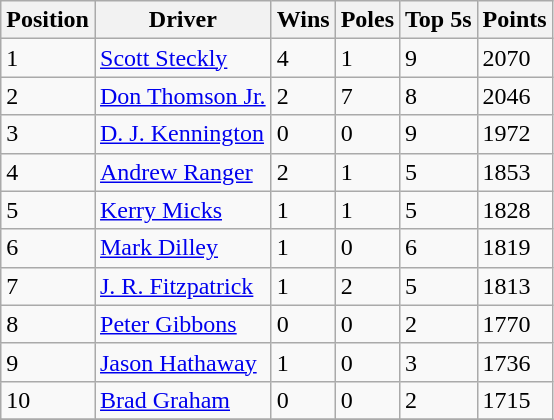<table class="wikitable">
<tr>
<th>Position</th>
<th>Driver</th>
<th>Wins</th>
<th>Poles</th>
<th>Top 5s</th>
<th>Points</th>
</tr>
<tr>
<td>1</td>
<td><a href='#'>Scott Steckly</a></td>
<td>4</td>
<td>1</td>
<td>9</td>
<td>2070</td>
</tr>
<tr>
<td>2</td>
<td><a href='#'>Don Thomson Jr.</a></td>
<td>2</td>
<td>7</td>
<td>8</td>
<td>2046</td>
</tr>
<tr>
<td>3</td>
<td><a href='#'>D. J. Kennington</a></td>
<td>0</td>
<td>0</td>
<td>9</td>
<td>1972</td>
</tr>
<tr>
<td>4</td>
<td><a href='#'>Andrew Ranger</a></td>
<td>2</td>
<td>1</td>
<td>5</td>
<td>1853</td>
</tr>
<tr>
<td>5</td>
<td><a href='#'>Kerry Micks</a></td>
<td>1</td>
<td>1</td>
<td>5</td>
<td>1828</td>
</tr>
<tr>
<td>6</td>
<td><a href='#'>Mark Dilley</a></td>
<td>1</td>
<td>0</td>
<td>6</td>
<td>1819</td>
</tr>
<tr>
<td>7</td>
<td><a href='#'>J. R. Fitzpatrick</a></td>
<td>1</td>
<td>2</td>
<td>5</td>
<td>1813</td>
</tr>
<tr>
<td>8</td>
<td><a href='#'>Peter Gibbons</a></td>
<td>0</td>
<td>0</td>
<td>2</td>
<td>1770</td>
</tr>
<tr>
<td>9</td>
<td><a href='#'>Jason Hathaway</a></td>
<td>1</td>
<td>0</td>
<td>3</td>
<td>1736</td>
</tr>
<tr>
<td>10</td>
<td><a href='#'>Brad Graham</a></td>
<td>0</td>
<td>0</td>
<td>2</td>
<td>1715</td>
</tr>
<tr>
</tr>
</table>
